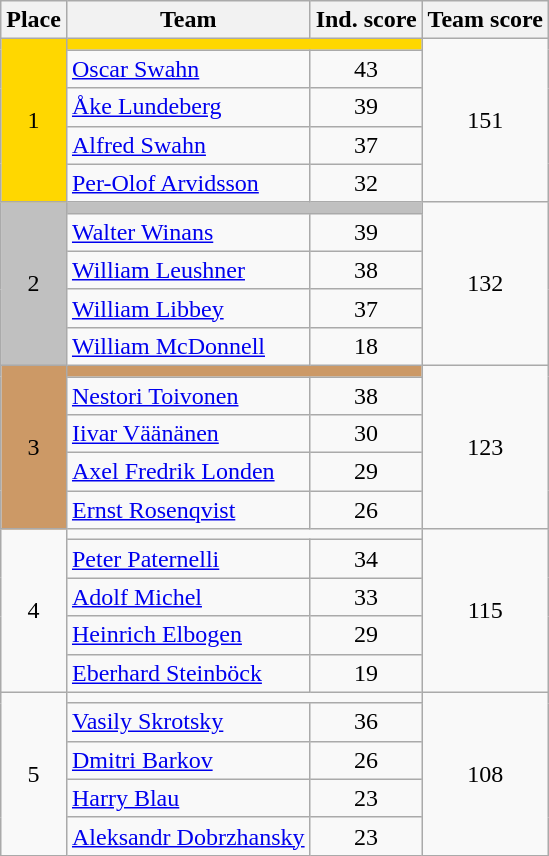<table class=wikitable style="text-align:center">
<tr>
<th>Place</th>
<th>Team</th>
<th>Ind. score</th>
<th>Team score</th>
</tr>
<tr>
<td rowspan=5 bgcolor=gold>1</td>
<td colspan=2 align=left bgcolor=gold></td>
<td rowspan=5>151</td>
</tr>
<tr>
<td align=left><a href='#'>Oscar Swahn</a></td>
<td>43</td>
</tr>
<tr>
<td align=left><a href='#'>Åke Lundeberg</a></td>
<td>39</td>
</tr>
<tr>
<td align=left><a href='#'>Alfred Swahn</a></td>
<td>37</td>
</tr>
<tr>
<td align=left><a href='#'>Per-Olof Arvidsson</a></td>
<td>32</td>
</tr>
<tr>
<td rowspan=5 bgcolor=silver>2</td>
<td colspan=2 align=left bgcolor=silver></td>
<td rowspan=5>132</td>
</tr>
<tr>
<td align=left><a href='#'>Walter Winans</a></td>
<td>39</td>
</tr>
<tr>
<td align=left><a href='#'>William Leushner</a></td>
<td>38</td>
</tr>
<tr>
<td align=left><a href='#'>William Libbey</a></td>
<td>37</td>
</tr>
<tr>
<td align=left><a href='#'>William McDonnell</a></td>
<td>18</td>
</tr>
<tr>
<td rowspan=5 bgcolor=cc9966>3</td>
<td colspan=2 align=left bgcolor=cc9966></td>
<td rowspan=5>123</td>
</tr>
<tr>
<td align=left><a href='#'>Nestori Toivonen</a></td>
<td>38</td>
</tr>
<tr>
<td align=left><a href='#'>Iivar Väänänen</a></td>
<td>30</td>
</tr>
<tr>
<td align=left><a href='#'>Axel Fredrik Londen</a></td>
<td>29</td>
</tr>
<tr>
<td align=left><a href='#'>Ernst Rosenqvist</a></td>
<td>26</td>
</tr>
<tr>
<td rowspan=5>4</td>
<td colspan=2 align=left></td>
<td rowspan=5>115</td>
</tr>
<tr>
<td align=left><a href='#'>Peter Paternelli</a></td>
<td>34</td>
</tr>
<tr>
<td align=left><a href='#'>Adolf Michel</a></td>
<td>33</td>
</tr>
<tr>
<td align=left><a href='#'>Heinrich Elbogen</a></td>
<td>29</td>
</tr>
<tr>
<td align=left><a href='#'>Eberhard Steinböck</a></td>
<td>19</td>
</tr>
<tr>
<td rowspan=5>5</td>
<td colspan=2 align=left></td>
<td rowspan=5>108</td>
</tr>
<tr>
<td align=left><a href='#'>Vasily Skrotsky</a></td>
<td>36</td>
</tr>
<tr>
<td align=left><a href='#'>Dmitri Barkov</a></td>
<td>26</td>
</tr>
<tr>
<td align=left><a href='#'>Harry Blau</a></td>
<td>23</td>
</tr>
<tr>
<td align=left><a href='#'>Aleksandr Dobrzhansky</a></td>
<td>23</td>
</tr>
</table>
